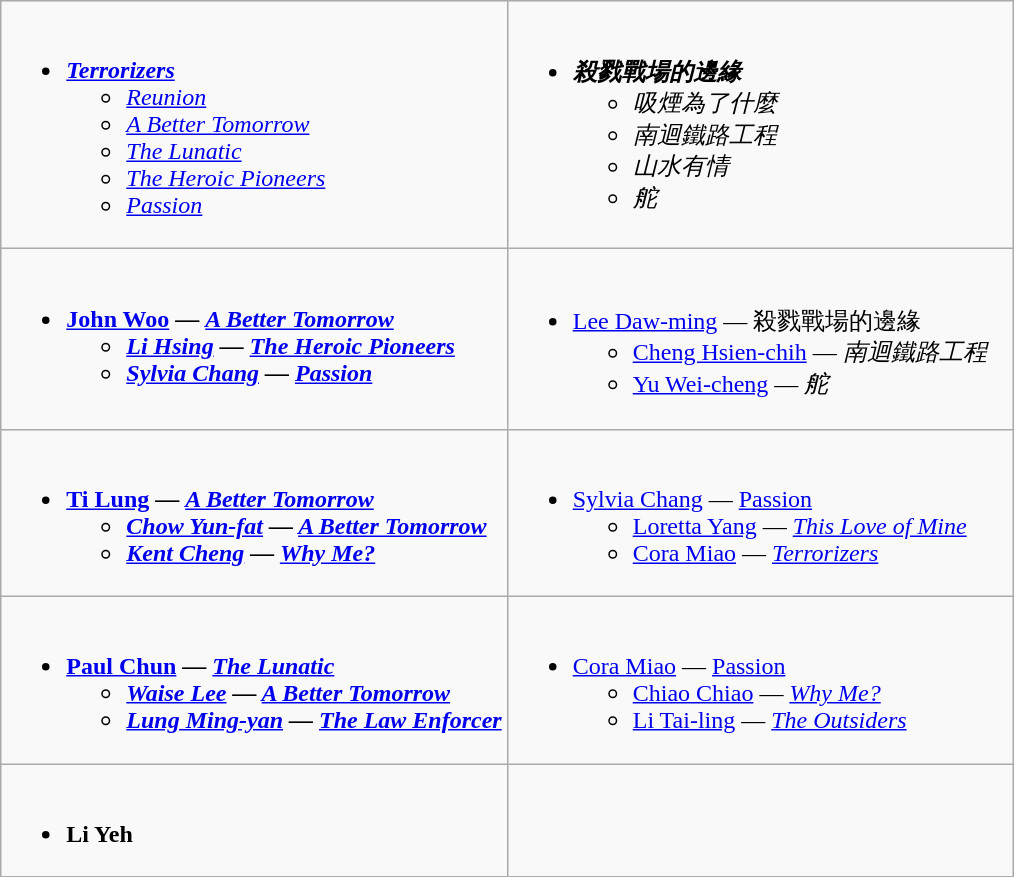<table class=wikitable>
<tr>
<td valign="top" width="50%"><br><ul><li><strong><em><a href='#'>Terrorizers</a></em></strong><ul><li><em><a href='#'>Reunion</a></em></li><li><em><a href='#'>A Better Tomorrow</a></em></li><li><em><a href='#'>The Lunatic</a></em></li><li><em><a href='#'>The Heroic Pioneers</a></em></li><li><em><a href='#'>Passion</a></em></li></ul></li></ul></td>
<td valign="top" width="50%"><br><ul><li><strong><em>殺戮戰場的邊緣</em></strong><ul><li><em>吸煙為了什麼</em></li><li><em>南迴鐵路工程</em></li><li><em>山水有情</em></li><li><em>舵</em></li></ul></li></ul></td>
</tr>
<tr>
<td valign="top" width="50%"><br><ul><li><strong><a href='#'>John Woo</a> — <em><a href='#'>A Better Tomorrow</a><strong><em><ul><li><a href='#'>Li Hsing</a>  — </em><a href='#'>The Heroic Pioneers</a><em></li><li><a href='#'>Sylvia Chang</a> — </em><a href='#'>Passion</a><em></li></ul></li></ul></td>
<td valign="top" width="50%"><br><ul><li></strong><a href='#'>Lee Daw-ming</a> — </em>殺戮戰場的邊緣</em></strong><ul><li><a href='#'>Cheng Hsien-chih</a>  — <em>南迴鐵路工程</em></li><li><a href='#'>Yu Wei-cheng</a> — <em>舵</em></li></ul></li></ul></td>
</tr>
<tr>
<td valign="top" width="50%"><br><ul><li><strong><a href='#'>Ti Lung</a> — <em><a href='#'>A Better Tomorrow</a><strong><em><ul><li><a href='#'>Chow Yun-fat</a> — </em><a href='#'>A Better Tomorrow</a><em></li><li><a href='#'>Kent Cheng</a> — </em><a href='#'>Why Me?</a><em></li></ul></li></ul></td>
<td valign="top" width="50%"><br><ul><li></strong><a href='#'>Sylvia Chang</a> — </em><a href='#'>Passion</a></em></strong><ul><li><a href='#'>Loretta Yang</a> — <em><a href='#'>This Love of Mine</a></em></li><li><a href='#'>Cora Miao</a> — <em><a href='#'>Terrorizers</a></em></li></ul></li></ul></td>
</tr>
<tr>
<td valign="top" width="50%"><br><ul><li><strong><a href='#'>Paul Chun</a> — <em><a href='#'>The Lunatic</a><strong><em><ul><li><a href='#'>Waise Lee</a> — </em><a href='#'>A Better Tomorrow</a><em></li><li><a href='#'>Lung Ming-yan</a> — </em><a href='#'>The Law Enforcer</a><em></li></ul></li></ul></td>
<td valign="top" width="50%"><br><ul><li></strong><a href='#'>Cora Miao</a> — </em><a href='#'>Passion</a></em></strong><ul><li><a href='#'>Chiao Chiao</a> — <em><a href='#'>Why Me?</a></em></li><li><a href='#'>Li Tai-ling</a> — <em><a href='#'>The Outsiders</a></em></li></ul></li></ul></td>
</tr>
<tr>
<td valign="top" width="50%"><br><ul><li><strong>Li Yeh</strong></li></ul></td>
</tr>
</table>
